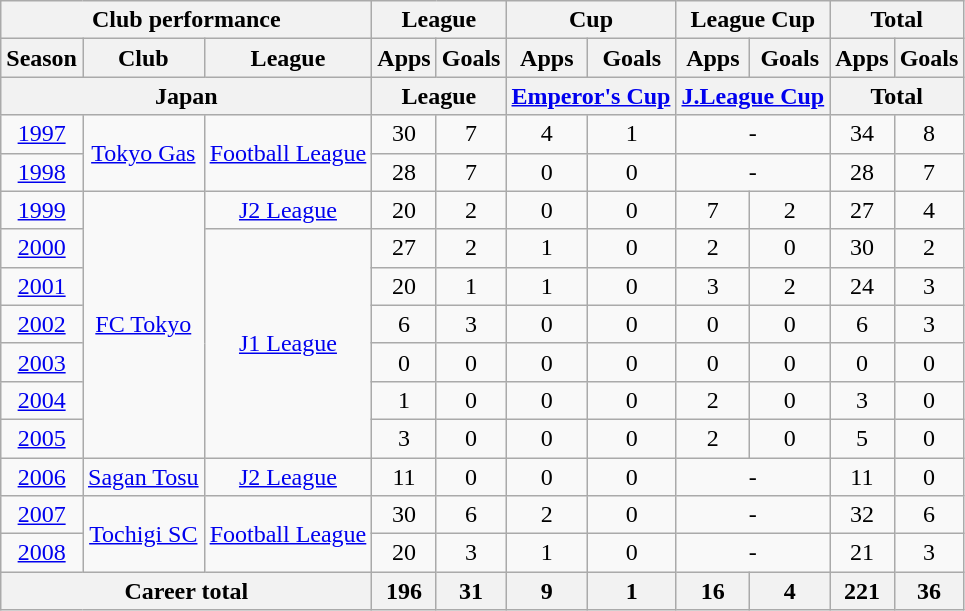<table class="wikitable" style="text-align:center">
<tr>
<th colspan=3>Club performance</th>
<th colspan=2>League</th>
<th colspan=2>Cup</th>
<th colspan=2>League Cup</th>
<th colspan=2>Total</th>
</tr>
<tr>
<th>Season</th>
<th>Club</th>
<th>League</th>
<th>Apps</th>
<th>Goals</th>
<th>Apps</th>
<th>Goals</th>
<th>Apps</th>
<th>Goals</th>
<th>Apps</th>
<th>Goals</th>
</tr>
<tr>
<th colspan=3>Japan</th>
<th colspan=2>League</th>
<th colspan=2><a href='#'>Emperor's Cup</a></th>
<th colspan=2><a href='#'>J.League Cup</a></th>
<th colspan=2>Total</th>
</tr>
<tr>
<td><a href='#'>1997</a></td>
<td rowspan="2"><a href='#'>Tokyo Gas</a></td>
<td rowspan="2"><a href='#'>Football League</a></td>
<td>30</td>
<td>7</td>
<td>4</td>
<td>1</td>
<td colspan="2">-</td>
<td>34</td>
<td>8</td>
</tr>
<tr>
<td><a href='#'>1998</a></td>
<td>28</td>
<td>7</td>
<td>0</td>
<td>0</td>
<td colspan="2">-</td>
<td>28</td>
<td>7</td>
</tr>
<tr>
<td><a href='#'>1999</a></td>
<td rowspan="7"><a href='#'>FC Tokyo</a></td>
<td><a href='#'>J2 League</a></td>
<td>20</td>
<td>2</td>
<td>0</td>
<td>0</td>
<td>7</td>
<td>2</td>
<td>27</td>
<td>4</td>
</tr>
<tr>
<td><a href='#'>2000</a></td>
<td rowspan="6"><a href='#'>J1 League</a></td>
<td>27</td>
<td>2</td>
<td>1</td>
<td>0</td>
<td>2</td>
<td>0</td>
<td>30</td>
<td>2</td>
</tr>
<tr>
<td><a href='#'>2001</a></td>
<td>20</td>
<td>1</td>
<td>1</td>
<td>0</td>
<td>3</td>
<td>2</td>
<td>24</td>
<td>3</td>
</tr>
<tr>
<td><a href='#'>2002</a></td>
<td>6</td>
<td>3</td>
<td>0</td>
<td>0</td>
<td>0</td>
<td>0</td>
<td>6</td>
<td>3</td>
</tr>
<tr>
<td><a href='#'>2003</a></td>
<td>0</td>
<td>0</td>
<td>0</td>
<td>0</td>
<td>0</td>
<td>0</td>
<td>0</td>
<td>0</td>
</tr>
<tr>
<td><a href='#'>2004</a></td>
<td>1</td>
<td>0</td>
<td>0</td>
<td>0</td>
<td>2</td>
<td>0</td>
<td>3</td>
<td>0</td>
</tr>
<tr>
<td><a href='#'>2005</a></td>
<td>3</td>
<td>0</td>
<td>0</td>
<td>0</td>
<td>2</td>
<td>0</td>
<td>5</td>
<td>0</td>
</tr>
<tr>
<td><a href='#'>2006</a></td>
<td><a href='#'>Sagan Tosu</a></td>
<td><a href='#'>J2 League</a></td>
<td>11</td>
<td>0</td>
<td>0</td>
<td>0</td>
<td colspan="2">-</td>
<td>11</td>
<td>0</td>
</tr>
<tr>
<td><a href='#'>2007</a></td>
<td rowspan="2"><a href='#'>Tochigi SC</a></td>
<td rowspan="2"><a href='#'>Football League</a></td>
<td>30</td>
<td>6</td>
<td>2</td>
<td>0</td>
<td colspan="2">-</td>
<td>32</td>
<td>6</td>
</tr>
<tr>
<td><a href='#'>2008</a></td>
<td>20</td>
<td>3</td>
<td>1</td>
<td>0</td>
<td colspan="2">-</td>
<td>21</td>
<td>3</td>
</tr>
<tr>
<th colspan=3>Career total</th>
<th>196</th>
<th>31</th>
<th>9</th>
<th>1</th>
<th>16</th>
<th>4</th>
<th>221</th>
<th>36</th>
</tr>
</table>
